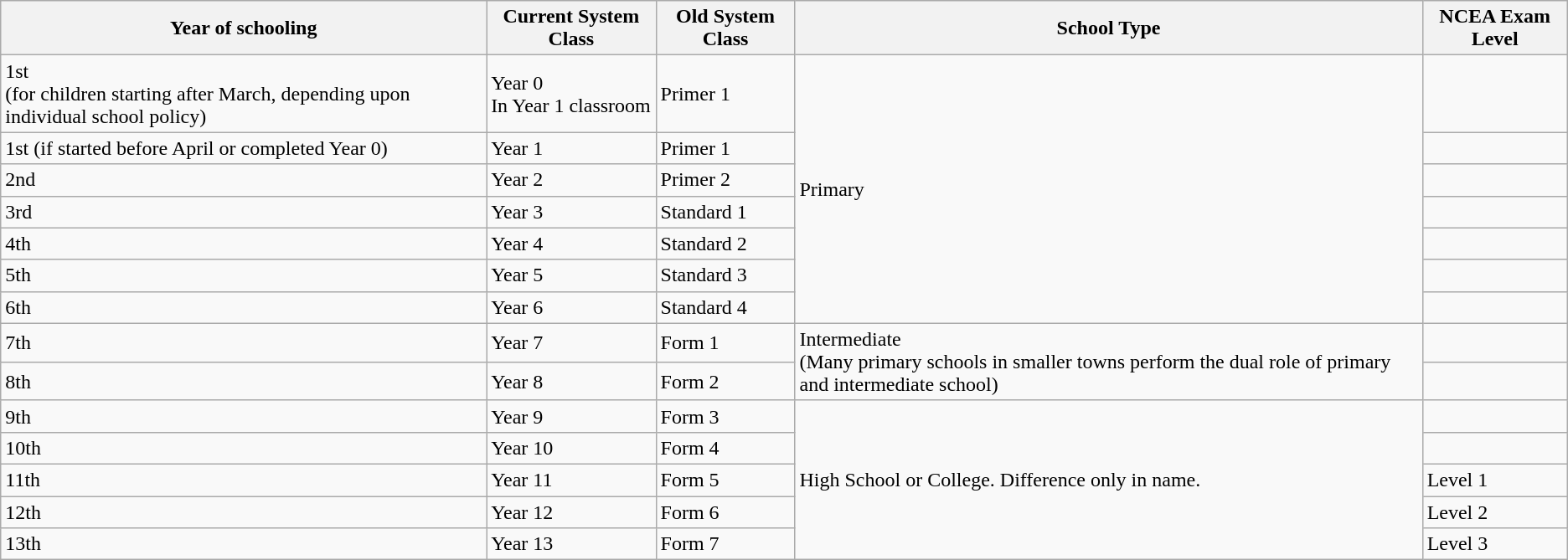<table class="wikitable mw-collapsible mw-collapsed">
<tr>
<th>Year of schooling</th>
<th>Current System Class</th>
<th>Old System Class</th>
<th>School Type</th>
<th>NCEA Exam Level</th>
</tr>
<tr>
<td>1st<br>(for children starting after March, depending upon individual school policy)</td>
<td>Year 0<br>In Year 1 classroom</td>
<td>Primer 1</td>
<td rowspan="7">Primary</td>
<td></td>
</tr>
<tr>
<td>1st (if started before April or completed Year 0)</td>
<td>Year 1</td>
<td>Primer 1</td>
<td></td>
</tr>
<tr>
<td>2nd</td>
<td>Year 2</td>
<td>Primer 2</td>
<td></td>
</tr>
<tr>
<td>3rd</td>
<td>Year 3</td>
<td>Standard 1</td>
<td></td>
</tr>
<tr>
<td>4th</td>
<td>Year 4</td>
<td>Standard 2</td>
<td></td>
</tr>
<tr>
<td>5th</td>
<td>Year 5</td>
<td>Standard 3</td>
<td></td>
</tr>
<tr>
<td>6th</td>
<td>Year 6</td>
<td>Standard 4</td>
<td></td>
</tr>
<tr>
<td>7th</td>
<td>Year 7</td>
<td>Form 1</td>
<td rowspan="2">Intermediate<br>(Many primary schools in smaller towns perform the dual role of primary and intermediate school)</td>
<td></td>
</tr>
<tr>
<td>8th</td>
<td>Year 8</td>
<td>Form 2</td>
<td></td>
</tr>
<tr>
<td>9th</td>
<td>Year 9</td>
<td>Form 3</td>
<td rowspan="5">High School or College. Difference only in name.</td>
<td></td>
</tr>
<tr>
<td>10th</td>
<td>Year 10</td>
<td>Form 4</td>
<td></td>
</tr>
<tr>
<td>11th</td>
<td>Year 11</td>
<td>Form 5</td>
<td>Level 1</td>
</tr>
<tr>
<td>12th</td>
<td>Year 12</td>
<td>Form 6</td>
<td>Level 2</td>
</tr>
<tr>
<td>13th</td>
<td>Year 13</td>
<td>Form 7</td>
<td>Level 3</td>
</tr>
</table>
